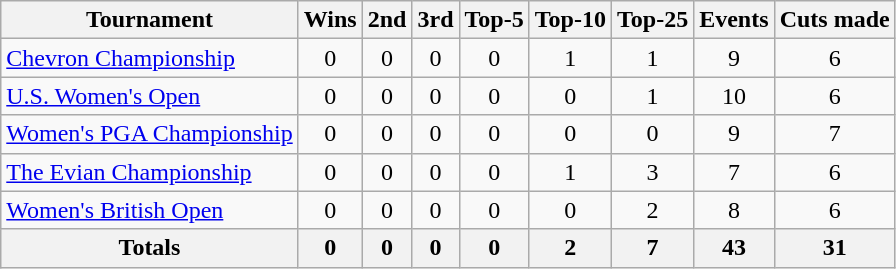<table class=wikitable style=text-align:center>
<tr>
<th>Tournament</th>
<th>Wins</th>
<th>2nd</th>
<th>3rd</th>
<th>Top-5</th>
<th>Top-10</th>
<th>Top-25</th>
<th>Events</th>
<th>Cuts made</th>
</tr>
<tr>
<td align=left><a href='#'>Chevron Championship</a></td>
<td>0</td>
<td>0</td>
<td>0</td>
<td>0</td>
<td>1</td>
<td>1</td>
<td>9</td>
<td>6</td>
</tr>
<tr>
<td align=left><a href='#'>U.S. Women's Open</a></td>
<td>0</td>
<td>0</td>
<td>0</td>
<td>0</td>
<td>0</td>
<td>1</td>
<td>10</td>
<td>6</td>
</tr>
<tr>
<td align=left><a href='#'>Women's PGA Championship</a></td>
<td>0</td>
<td>0</td>
<td>0</td>
<td>0</td>
<td>0</td>
<td>0</td>
<td>9</td>
<td>7</td>
</tr>
<tr>
<td align=left><a href='#'>The Evian Championship</a></td>
<td>0</td>
<td>0</td>
<td>0</td>
<td>0</td>
<td>1</td>
<td>3</td>
<td>7</td>
<td>6</td>
</tr>
<tr>
<td align=left><a href='#'>Women's British Open</a></td>
<td>0</td>
<td>0</td>
<td>0</td>
<td>0</td>
<td>0</td>
<td>2</td>
<td>8</td>
<td>6</td>
</tr>
<tr>
<th>Totals</th>
<th>0</th>
<th>0</th>
<th>0</th>
<th>0</th>
<th>2</th>
<th>7</th>
<th>43</th>
<th>31</th>
</tr>
</table>
